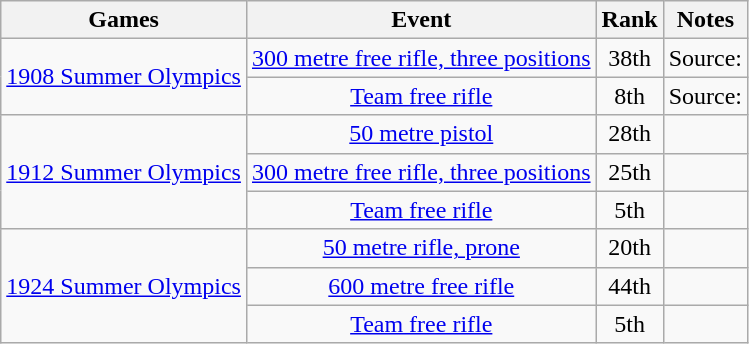<table class="wikitable" style=" text-align:center;">
<tr>
<th>Games</th>
<th>Event</th>
<th>Rank</th>
<th>Notes</th>
</tr>
<tr>
<td style="white-space: nowrap;" rowspan=2><a href='#'>1908 Summer Olympics</a></td>
<td style="white-space: nowrap;"><a href='#'>300 metre free rifle, three positions</a></td>
<td>38th</td>
<td align=left>Source:</td>
</tr>
<tr>
<td style="white-space: nowrap;"><a href='#'>Team free rifle</a></td>
<td>8th</td>
<td align=left>Source:</td>
</tr>
<tr>
<td style="white-space: nowrap;" rowspan=3><a href='#'>1912 Summer Olympics</a></td>
<td style="white-space: nowrap;"><a href='#'>50 metre pistol</a></td>
<td>28th</td>
<td align=left></td>
</tr>
<tr>
<td style="white-space: nowrap;"><a href='#'>300 metre free rifle, three positions</a></td>
<td>25th</td>
<td align=left></td>
</tr>
<tr>
<td style="white-space: nowrap;"><a href='#'>Team free rifle</a></td>
<td>5th</td>
<td align=left></td>
</tr>
<tr>
<td style="white-space: nowrap;" rowspan=3><a href='#'>1924 Summer Olympics</a></td>
<td style="white-space: nowrap;"><a href='#'>50 metre rifle, prone</a></td>
<td>20th</td>
<td align=left></td>
</tr>
<tr>
<td style="white-space: nowrap;"><a href='#'>600 metre free rifle</a></td>
<td>44th</td>
<td align=left></td>
</tr>
<tr>
<td style="white-space: nowrap;"><a href='#'>Team free rifle</a></td>
<td>5th</td>
<td align=left></td>
</tr>
</table>
